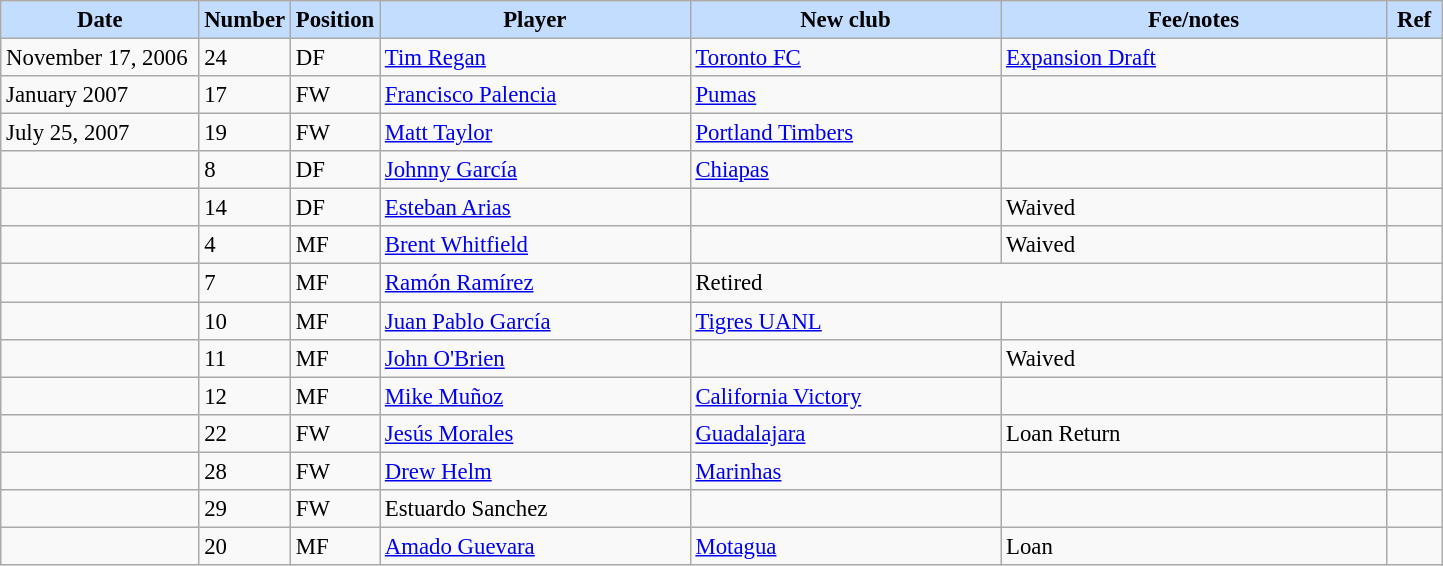<table class="wikitable" style="text-align:left; font-size:95%;">
<tr>
<th style="background:#c2ddff; width:125px;">Date</th>
<th style="background:#c2ddff; width:50px;">Number</th>
<th style="background:#c2ddff; width:50px;">Position</th>
<th style="background:#c2ddff; width:200px;">Player</th>
<th style="background:#c2ddff; width:200px;">New club</th>
<th style="background:#c2ddff; width:250px;">Fee/notes</th>
<th style="background:#c2ddff; width:30px;">Ref</th>
</tr>
<tr>
<td>November 17, 2006</td>
<td>24</td>
<td>DF</td>
<td> <a href='#'>Tim Regan</a></td>
<td><a href='#'>Toronto FC</a></td>
<td><a href='#'>Expansion Draft</a></td>
<td></td>
</tr>
<tr>
<td>January 2007</td>
<td>17</td>
<td>FW</td>
<td> <a href='#'>Francisco Palencia</a></td>
<td> <a href='#'>Pumas</a></td>
<td></td>
<td></td>
</tr>
<tr>
<td>July 25, 2007</td>
<td>19</td>
<td>FW</td>
<td> <a href='#'>Matt Taylor</a></td>
<td><a href='#'>Portland Timbers</a></td>
<td></td>
<td></td>
</tr>
<tr>
<td></td>
<td>8</td>
<td>DF</td>
<td> <a href='#'>Johnny García</a></td>
<td> <a href='#'>Chiapas</a></td>
<td></td>
<td></td>
</tr>
<tr>
<td></td>
<td>14</td>
<td>DF</td>
<td> <a href='#'>Esteban Arias</a></td>
<td></td>
<td>Waived</td>
<td></td>
</tr>
<tr>
<td></td>
<td>4</td>
<td>MF</td>
<td> <a href='#'>Brent Whitfield</a></td>
<td></td>
<td>Waived</td>
<td></td>
</tr>
<tr>
<td></td>
<td>7</td>
<td>MF</td>
<td> <a href='#'>Ramón Ramírez</a></td>
<td colspan="2">Retired</td>
<td></td>
</tr>
<tr>
<td></td>
<td>10</td>
<td>MF</td>
<td> <a href='#'>Juan Pablo García</a></td>
<td> <a href='#'>Tigres UANL</a></td>
<td></td>
<td></td>
</tr>
<tr>
<td></td>
<td>11</td>
<td>MF</td>
<td> <a href='#'>John O'Brien</a></td>
<td></td>
<td>Waived</td>
<td></td>
</tr>
<tr>
<td></td>
<td>12</td>
<td>MF</td>
<td> <a href='#'>Mike Muñoz</a></td>
<td><a href='#'>California Victory</a></td>
<td></td>
<td></td>
</tr>
<tr>
<td></td>
<td>22</td>
<td>FW</td>
<td> <a href='#'>Jesús Morales</a></td>
<td> <a href='#'>Guadalajara</a></td>
<td>Loan Return</td>
<td></td>
</tr>
<tr>
<td></td>
<td>28</td>
<td>FW</td>
<td> <a href='#'>Drew Helm</a></td>
<td> <a href='#'>Marinhas</a></td>
<td></td>
<td></td>
</tr>
<tr>
<td></td>
<td>29</td>
<td>FW</td>
<td> Estuardo Sanchez</td>
<td></td>
<td></td>
<td></td>
</tr>
<tr>
<td></td>
<td>20</td>
<td>MF</td>
<td> <a href='#'>Amado Guevara</a></td>
<td> <a href='#'>Motagua</a></td>
<td>Loan</td>
<td></td>
</tr>
</table>
